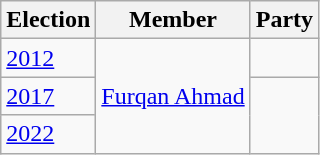<table class="wikitable sortable">
<tr>
<th>Election</th>
<th>Member</th>
<th colspan=2>Party</th>
</tr>
<tr>
<td><a href='#'>2012</a></td>
<td rowspan=3><a href='#'>Furqan Ahmad</a></td>
<td></td>
</tr>
<tr>
<td><a href='#'>2017</a></td>
</tr>
<tr>
<td><a href='#'>2022</a></td>
</tr>
</table>
